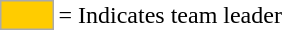<table>
<tr>
<td style="background-color:#FFCC00; border:1px solid #aaaaaa; width:2em;"></td>
<td>= Indicates team leader</td>
</tr>
</table>
